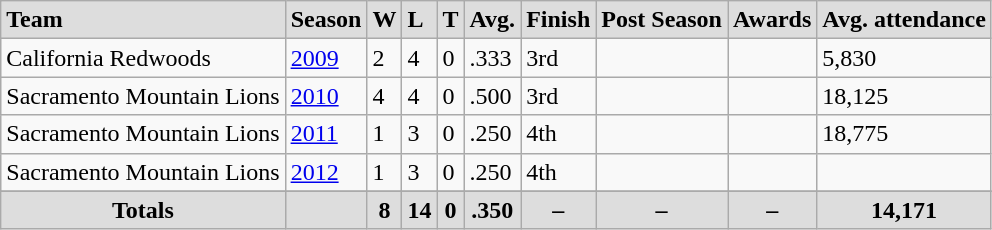<table class="wikitable">
<tr style="font-weight:bold; background-color:#dddddd;" |>
<td>Team</td>
<td>Season</td>
<td>W</td>
<td>L</td>
<td>T</td>
<td>Avg.</td>
<td>Finish</td>
<td>Post Season</td>
<td>Awards</td>
<td>Avg. attendance</td>
</tr>
<tr>
<td>California Redwoods</td>
<td><a href='#'>2009</a></td>
<td>2</td>
<td>4</td>
<td>0</td>
<td>.333</td>
<td>3rd</td>
<td></td>
<td></td>
<td>5,830</td>
</tr>
<tr>
<td>Sacramento Mountain Lions</td>
<td><a href='#'>2010</a></td>
<td>4</td>
<td>4</td>
<td>0</td>
<td>.500</td>
<td>3rd</td>
<td></td>
<td></td>
<td>18,125</td>
</tr>
<tr>
<td>Sacramento Mountain Lions</td>
<td><a href='#'>2011</a></td>
<td>1</td>
<td>3</td>
<td>0</td>
<td>.250</td>
<td>4th</td>
<td></td>
<td></td>
<td>18,775</td>
</tr>
<tr>
<td>Sacramento Mountain Lions</td>
<td><a href='#'>2012</a></td>
<td>1</td>
<td>3</td>
<td>0</td>
<td>.250</td>
<td>4th</td>
<td></td>
<td></td>
<td></td>
</tr>
<tr bgcolor="#eeeeee">
</tr>
<tr align="center" style="font-weight:bold; background-color:#dddddd;" |>
<td>Totals</td>
<td></td>
<td>8</td>
<td>14</td>
<td>0</td>
<td>.350</td>
<td>–</td>
<td>–</td>
<td>–</td>
<td>14,171</td>
</tr>
</table>
